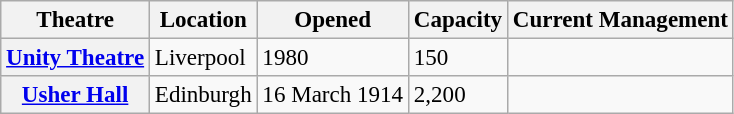<table class="wikitable" style="font-size:96%; text-align: left">
<tr>
<th>Theatre</th>
<th>Location</th>
<th>Opened</th>
<th>Capacity</th>
<th>Current Management</th>
</tr>
<tr>
<th><a href='#'>Unity Theatre</a></th>
<td>Liverpool</td>
<td>1980</td>
<td>150</td>
<td></td>
</tr>
<tr>
<th><a href='#'>Usher Hall</a></th>
<td>Edinburgh</td>
<td>16 March 1914</td>
<td>2,200</td>
<td></td>
</tr>
</table>
